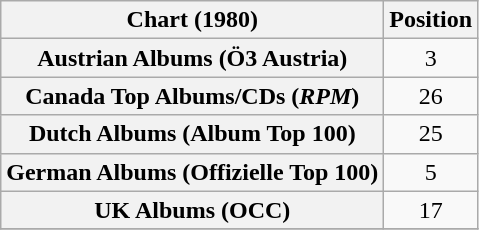<table class="wikitable sortable plainrowheaders" style="text-align:center">
<tr>
<th scope="col">Chart (1980)</th>
<th scope="col">Position</th>
</tr>
<tr>
<th scope="row">Austrian Albums (Ö3 Austria)</th>
<td>3</td>
</tr>
<tr>
<th scope="row">Canada Top Albums/CDs (<em>RPM</em>)</th>
<td>26</td>
</tr>
<tr>
<th scope="row">Dutch Albums (Album Top 100)</th>
<td>25</td>
</tr>
<tr>
<th scope="row">German Albums (Offizielle Top 100)</th>
<td>5</td>
</tr>
<tr>
<th scope="row">UK Albums (OCC)</th>
<td>17</td>
</tr>
<tr>
</tr>
</table>
